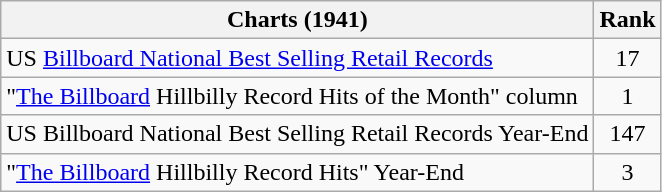<table class="wikitable">
<tr>
<th>Charts (1941)</th>
<th style="text-align:center;">Rank</th>
</tr>
<tr>
<td>US <a href='#'>Billboard National Best Selling Retail Records</a></td>
<td align="center">17</td>
</tr>
<tr>
<td>"<a href='#'>The Billboard</a> Hillbilly Record Hits of the Month" column</td>
<td align="center">1</td>
</tr>
<tr>
<td>US Billboard National Best Selling Retail Records Year-End</td>
<td align="center">147</td>
</tr>
<tr>
<td>"<a href='#'>The Billboard</a> Hillbilly Record Hits" Year-End</td>
<td align="center">3</td>
</tr>
</table>
